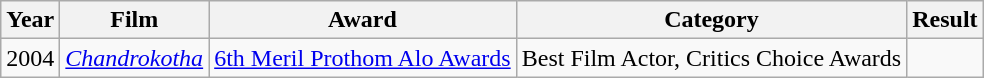<table class="wikitable sortable">
<tr>
<th scope="col">Year</th>
<th scope="col">Film</th>
<th scope="col">Award</th>
<th scope="col">Category</th>
<th scope="col">Result</th>
</tr>
<tr>
<td>2004</td>
<td><em><a href='#'>Chandrokotha</a></em></td>
<td><a href='#'>6th Meril Prothom Alo Awards</a></td>
<td>Best Film Actor, Critics Choice Awards</td>
<td></td>
</tr>
</table>
